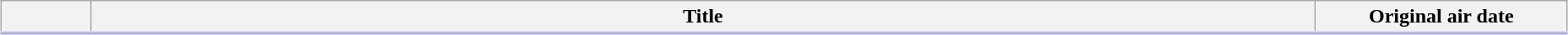<table class="plainrowheaders wikitable" style="width:98%; margin:auto; background:#FFF;">
<tr style="border-bottom: 3px solid #CCF;">
<th style="width:4em;"></th>
<th>Title</th>
<th style="width:12em;">Original air date</th>
</tr>
<tr>
</tr>
</table>
